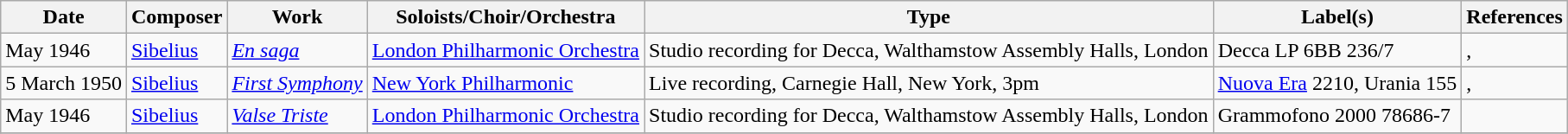<table class="wikitable">
<tr>
<th>Date</th>
<th>Composer</th>
<th>Work</th>
<th>Soloists/Choir/Orchestra</th>
<th>Type</th>
<th>Label(s)</th>
<th>References</th>
</tr>
<tr>
<td>May 1946</td>
<td><a href='#'>Sibelius</a></td>
<td><em><a href='#'>En saga</a></em></td>
<td><a href='#'>London Philharmonic Orchestra</a></td>
<td>Studio recording for Decca, Walthamstow Assembly Halls, London</td>
<td>Decca LP 6BB 236/7</td>
<td>, </td>
</tr>
<tr>
<td>5 March 1950</td>
<td><a href='#'>Sibelius</a></td>
<td><em><a href='#'>First Symphony</a></em></td>
<td><a href='#'>New York Philharmonic</a></td>
<td>Live recording, Carnegie Hall, New York, 3pm</td>
<td><a href='#'>Nuova Era</a> 2210, Urania 155</td>
<td>, </td>
</tr>
<tr>
<td>May 1946</td>
<td><a href='#'>Sibelius</a></td>
<td><em><a href='#'>Valse Triste</a></em></td>
<td><a href='#'>London Philharmonic Orchestra</a></td>
<td>Studio recording for Decca, Walthamstow Assembly Halls, London</td>
<td>Grammofono 2000 78686-7</td>
<td></td>
</tr>
<tr>
</tr>
</table>
